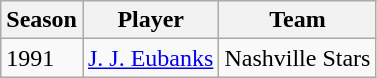<table class="wikitable">
<tr>
<th>Season</th>
<th>Player</th>
<th>Team</th>
</tr>
<tr>
<td>1991</td>
<td><a href='#'>J. J. Eubanks</a></td>
<td>Nashville Stars</td>
</tr>
</table>
